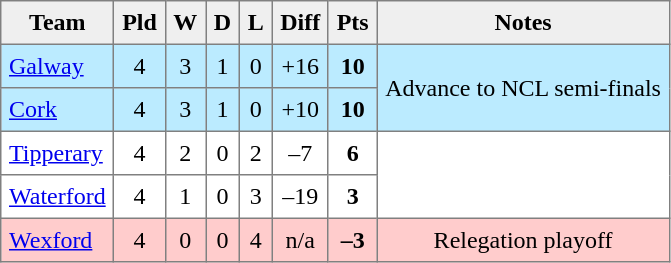<table style=border-collapse:collapse border=1 cellspacing=0 cellpadding=5>
<tr align=center bgcolor=#efefef>
<th>Team</th>
<th>Pld</th>
<th>W</th>
<th>D</th>
<th>L</th>
<th>Diff</th>
<th>Pts</th>
<th>Notes</th>
</tr>
<tr align=center style="background:#BBEBFF">
<td style="text-align:left;"> <a href='#'>Galway</a></td>
<td>4</td>
<td>3</td>
<td>1</td>
<td>0</td>
<td>+16</td>
<td><strong>10</strong></td>
<td rowspan=2>Advance to NCL semi-finals</td>
</tr>
<tr align=center style="background:#BBEBFF;">
<td style="text-align:left;"> <a href='#'>Cork</a></td>
<td>4</td>
<td>3</td>
<td>1</td>
<td>0</td>
<td>+10</td>
<td><strong>10</strong></td>
</tr>
<tr align=center style="background:#FFFFFF;">
<td style="text-align:left;"> <a href='#'>Tipperary</a></td>
<td>4</td>
<td>2</td>
<td>0</td>
<td>2</td>
<td>–7</td>
<td><strong>6</strong></td>
<td rowspan=2></td>
</tr>
<tr align=center style="background:#FFFFFF;">
<td style="text-align:left;"> <a href='#'>Waterford</a></td>
<td>4</td>
<td>1</td>
<td>0</td>
<td>3</td>
<td>–19</td>
<td><strong>3</strong></td>
</tr>
<tr align=center style="background:#FFCCCC;">
<td style="text-align:left;"> <a href='#'>Wexford</a></td>
<td>4</td>
<td>0</td>
<td>0</td>
<td>4</td>
<td>n/a</td>
<td><strong>–3</strong></td>
<td>Relegation playoff</td>
</tr>
</table>
